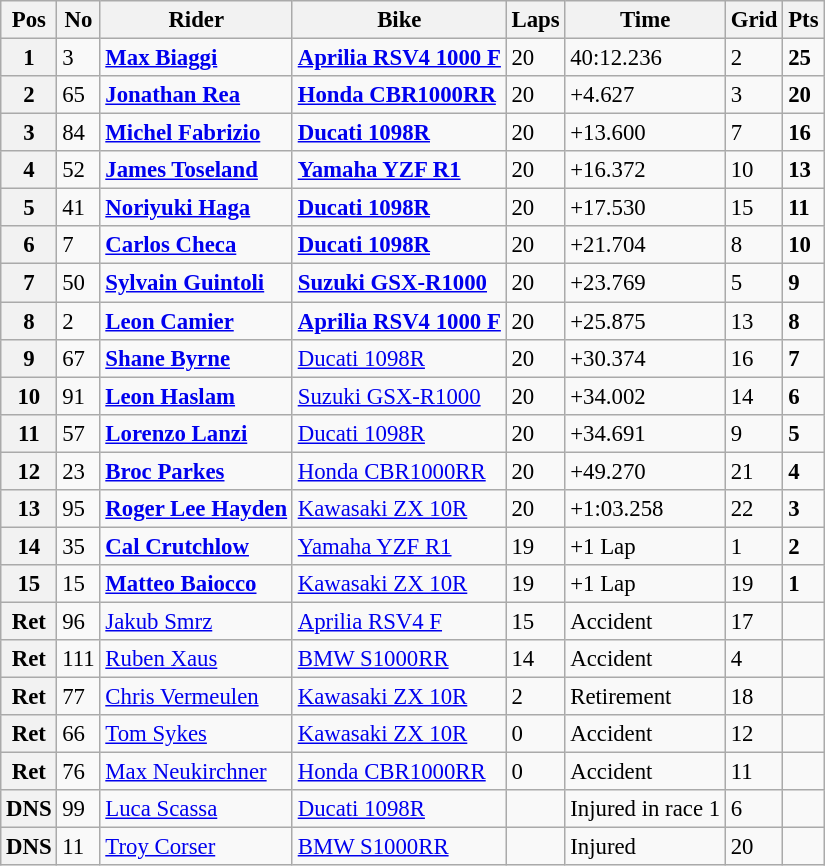<table class="wikitable" style="font-size: 95%;">
<tr>
<th>Pos</th>
<th>No</th>
<th>Rider</th>
<th>Bike</th>
<th>Laps</th>
<th>Time</th>
<th>Grid</th>
<th>Pts</th>
</tr>
<tr>
<th>1</th>
<td>3</td>
<td> <strong><a href='#'>Max Biaggi</a></strong></td>
<td><strong><a href='#'>Aprilia RSV4 1000 F</a></strong></td>
<td>20</td>
<td>40:12.236</td>
<td>2</td>
<td><strong>25</strong></td>
</tr>
<tr>
<th>2</th>
<td>65</td>
<td> <strong><a href='#'>Jonathan Rea</a></strong></td>
<td><strong><a href='#'>Honda CBR1000RR</a></strong></td>
<td>20</td>
<td>+4.627</td>
<td>3</td>
<td><strong>20</strong></td>
</tr>
<tr>
<th>3</th>
<td>84</td>
<td> <strong><a href='#'>Michel Fabrizio</a></strong></td>
<td><strong> <a href='#'>Ducati 1098R</a></strong></td>
<td>20</td>
<td>+13.600</td>
<td>7</td>
<td><strong>16</strong></td>
</tr>
<tr>
<th>4</th>
<td>52</td>
<td><strong> <a href='#'>James Toseland</a></strong></td>
<td><strong><a href='#'>Yamaha YZF R1</a></strong></td>
<td>20</td>
<td>+16.372</td>
<td>10</td>
<td><strong>13</strong></td>
</tr>
<tr>
<th>5</th>
<td>41</td>
<td> <strong><a href='#'>Noriyuki Haga</a></strong></td>
<td><strong><a href='#'>Ducati 1098R</a></strong></td>
<td>20</td>
<td>+17.530</td>
<td>15</td>
<td><strong>11</strong></td>
</tr>
<tr>
<th>6</th>
<td>7</td>
<td> <strong><a href='#'>Carlos Checa</a></strong></td>
<td><strong><a href='#'>Ducati 1098R</a></strong></td>
<td>20</td>
<td>+21.704</td>
<td>8</td>
<td><strong>10</strong></td>
</tr>
<tr>
<th>7</th>
<td>50</td>
<td> <strong><a href='#'>Sylvain Guintoli</a></strong></td>
<td><strong><a href='#'>Suzuki GSX-R1000</a></strong></td>
<td>20</td>
<td>+23.769</td>
<td>5</td>
<td><strong>9</strong></td>
</tr>
<tr>
<th>8</th>
<td>2</td>
<td> <strong> <a href='#'>Leon Camier</a></strong></td>
<td><strong><a href='#'>Aprilia RSV4 1000 F</a></strong></td>
<td>20</td>
<td>+25.875</td>
<td>13</td>
<td><strong>8</strong></td>
</tr>
<tr>
<th>9</th>
<td>67</td>
<td> <strong><a href='#'>Shane Byrne</a></strong></td>
<td><a href='#'>Ducati 1098R</a></td>
<td>20</td>
<td>+30.374</td>
<td>16</td>
<td><strong>7</strong></td>
</tr>
<tr>
<th>10</th>
<td>91</td>
<td> <strong><a href='#'>Leon Haslam</a></strong></td>
<td><a href='#'>Suzuki GSX-R1000</a></td>
<td>20</td>
<td>+34.002</td>
<td>14</td>
<td><strong>6</strong></td>
</tr>
<tr>
<th>11</th>
<td>57</td>
<td> <strong><a href='#'>Lorenzo Lanzi</a></strong></td>
<td><a href='#'>Ducati 1098R</a></td>
<td>20</td>
<td>+34.691</td>
<td>9</td>
<td><strong>5</strong></td>
</tr>
<tr>
<th>12</th>
<td>23</td>
<td><strong> <a href='#'>Broc Parkes</a></strong></td>
<td><a href='#'>Honda CBR1000RR</a></td>
<td>20</td>
<td>+49.270</td>
<td>21</td>
<td><strong>4</strong></td>
</tr>
<tr>
<th>13</th>
<td>95</td>
<td><strong> <a href='#'>Roger Lee Hayden</a></strong></td>
<td><a href='#'>Kawasaki ZX 10R</a></td>
<td>20</td>
<td>+1:03.258</td>
<td>22</td>
<td><strong>3</strong></td>
</tr>
<tr>
<th>14</th>
<td>35</td>
<td> <strong><a href='#'>Cal Crutchlow</a></strong></td>
<td><a href='#'>Yamaha YZF R1</a></td>
<td>19</td>
<td>+1 Lap</td>
<td>1</td>
<td><strong>2</strong></td>
</tr>
<tr>
<th>15</th>
<td>15</td>
<td><strong> <a href='#'>Matteo Baiocco</a></strong></td>
<td><a href='#'>Kawasaki ZX 10R</a></td>
<td>19</td>
<td>+1 Lap</td>
<td>19</td>
<td><strong>1</strong></td>
</tr>
<tr>
<th>Ret</th>
<td>96</td>
<td> <a href='#'>Jakub Smrz</a></td>
<td><a href='#'>Aprilia RSV4 F</a></td>
<td>15</td>
<td>Accident</td>
<td>17</td>
<td></td>
</tr>
<tr>
<th>Ret</th>
<td>111</td>
<td> <a href='#'>Ruben Xaus</a></td>
<td><a href='#'>BMW S1000RR</a></td>
<td>14</td>
<td>Accident</td>
<td>4</td>
<td></td>
</tr>
<tr>
<th>Ret</th>
<td>77</td>
<td> <a href='#'>Chris Vermeulen</a></td>
<td><a href='#'>Kawasaki ZX 10R</a></td>
<td>2</td>
<td>Retirement</td>
<td>18</td>
<td></td>
</tr>
<tr>
<th>Ret</th>
<td>66</td>
<td> <a href='#'>Tom Sykes</a></td>
<td><a href='#'>Kawasaki ZX 10R</a></td>
<td>0</td>
<td>Accident</td>
<td>12</td>
<td></td>
</tr>
<tr>
<th>Ret</th>
<td>76</td>
<td> <a href='#'>Max Neukirchner</a></td>
<td><a href='#'>Honda CBR1000RR</a></td>
<td>0</td>
<td>Accident</td>
<td>11</td>
<td></td>
</tr>
<tr>
<th>DNS</th>
<td>99</td>
<td> <a href='#'>Luca Scassa</a></td>
<td><a href='#'>Ducati 1098R</a></td>
<td></td>
<td>Injured in race 1</td>
<td>6</td>
<td></td>
</tr>
<tr>
<th>DNS</th>
<td>11</td>
<td> <a href='#'>Troy Corser</a></td>
<td><a href='#'>BMW S1000RR</a></td>
<td></td>
<td>Injured</td>
<td>20</td>
<td></td>
</tr>
</table>
